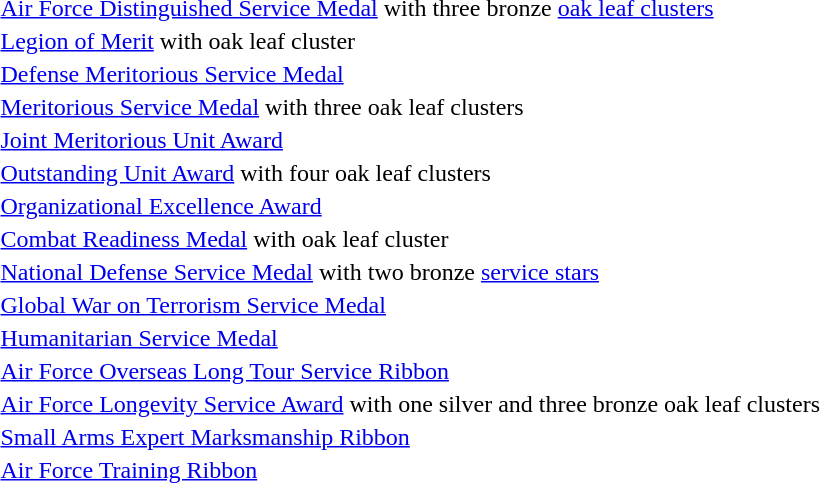<table>
<tr>
<td><span></span><span></span><span></span></td>
<td><a href='#'>Air Force Distinguished Service Medal</a> with three bronze <a href='#'>oak leaf clusters</a></td>
</tr>
<tr>
<td></td>
<td><a href='#'>Legion of Merit</a> with oak leaf cluster</td>
</tr>
<tr>
<td></td>
<td><a href='#'>Defense Meritorious Service Medal</a></td>
</tr>
<tr>
<td><span></span><span></span><span></span></td>
<td><a href='#'>Meritorious Service Medal</a> with three oak leaf clusters</td>
</tr>
<tr>
<td></td>
<td><a href='#'>Joint Meritorious Unit Award</a></td>
</tr>
<tr>
<td><span></span><span></span><span></span><span></span></td>
<td><a href='#'>Outstanding Unit Award</a> with four oak leaf clusters</td>
</tr>
<tr>
<td></td>
<td><a href='#'>Organizational Excellence Award</a></td>
</tr>
<tr>
<td></td>
<td><a href='#'>Combat Readiness Medal</a> with oak leaf cluster</td>
</tr>
<tr>
<td></td>
<td><a href='#'>National Defense Service Medal</a> with two bronze <a href='#'>service stars</a></td>
</tr>
<tr>
<td></td>
<td><a href='#'>Global War on Terrorism Service Medal</a></td>
</tr>
<tr>
<td></td>
<td><a href='#'>Humanitarian Service Medal</a></td>
</tr>
<tr>
<td></td>
<td><a href='#'>Air Force Overseas Long Tour Service Ribbon</a></td>
</tr>
<tr>
<td><span></span><span></span><span></span><span></span></td>
<td><a href='#'>Air Force Longevity Service Award</a> with one silver and three bronze oak leaf clusters</td>
</tr>
<tr>
<td></td>
<td><a href='#'>Small Arms Expert Marksmanship Ribbon</a></td>
</tr>
<tr>
<td></td>
<td><a href='#'>Air Force Training Ribbon</a></td>
</tr>
</table>
